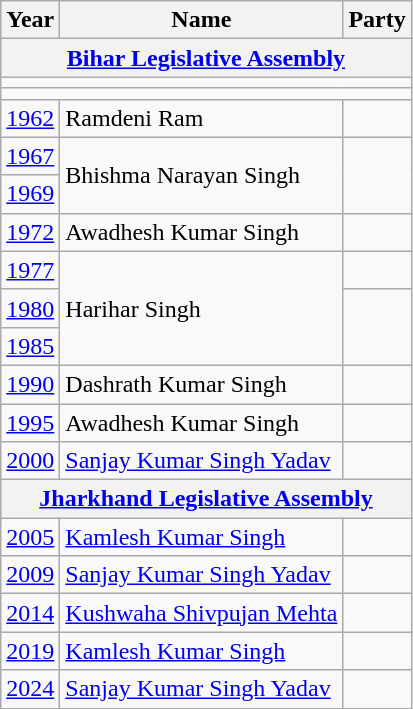<table class="wikitable sortable">
<tr>
<th>Year</th>
<th>Name</th>
<th colspan=2>Party</th>
</tr>
<tr>
<th colspan=4><a href='#'>Bihar Legislative Assembly</a></th>
</tr>
<tr>
<td colspan="4"></td>
</tr>
<tr>
<td colspan="4"></td>
</tr>
<tr>
<td><a href='#'>1962</a></td>
<td>Ramdeni Ram</td>
<td></td>
</tr>
<tr>
<td><a href='#'>1967</a></td>
<td rowspan=2>Bhishma Narayan Singh</td>
</tr>
<tr>
<td><a href='#'>1969</a></td>
</tr>
<tr>
<td><a href='#'>1972</a></td>
<td>Awadhesh Kumar Singh</td>
<td></td>
</tr>
<tr>
<td><a href='#'>1977</a></td>
<td rowspan="3">Harihar Singh</td>
<td></td>
</tr>
<tr>
<td><a href='#'>1980</a></td>
</tr>
<tr>
<td><a href='#'>1985</a></td>
</tr>
<tr>
<td><a href='#'>1990</a></td>
<td>Dashrath Kumar Singh</td>
<td></td>
</tr>
<tr>
<td><a href='#'>1995</a></td>
<td>Awadhesh Kumar Singh</td>
<td></td>
</tr>
<tr>
<td><a href='#'>2000</a></td>
<td><a href='#'>Sanjay Kumar Singh Yadav</a></td>
<td></td>
</tr>
<tr>
<th colspan=4><a href='#'>Jharkhand Legislative Assembly</a></th>
</tr>
<tr>
<td><a href='#'>2005</a></td>
<td><a href='#'>Kamlesh Kumar Singh</a></td>
<td></td>
</tr>
<tr>
<td><a href='#'>2009</a></td>
<td><a href='#'>Sanjay Kumar Singh Yadav</a></td>
<td></td>
</tr>
<tr>
<td><a href='#'>2014</a></td>
<td><a href='#'>Kushwaha Shivpujan Mehta</a></td>
<td></td>
</tr>
<tr>
<td><a href='#'>2019</a></td>
<td><a href='#'>Kamlesh Kumar Singh</a></td>
<td></td>
</tr>
<tr>
<td><a href='#'>2024</a></td>
<td><a href='#'>Sanjay Kumar Singh Yadav</a></td>
<td></td>
</tr>
<tr>
</tr>
</table>
